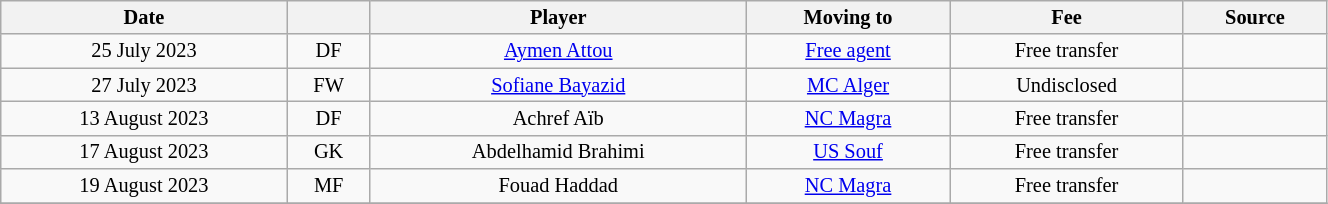<table class="wikitable sortable" style="width:70%; text-align:center; font-size:85%; text-align:centre;">
<tr>
<th>Date</th>
<th></th>
<th>Player</th>
<th>Moving to</th>
<th>Fee</th>
<th>Source</th>
</tr>
<tr>
<td>25 July 2023</td>
<td>DF</td>
<td> <a href='#'>Aymen Attou</a></td>
<td><a href='#'>Free agent</a></td>
<td>Free transfer</td>
<td></td>
</tr>
<tr>
<td>27 July 2023</td>
<td>FW</td>
<td> <a href='#'>Sofiane Bayazid</a></td>
<td><a href='#'>MC Alger</a></td>
<td>Undisclosed</td>
<td></td>
</tr>
<tr>
<td>13 August 2023</td>
<td>DF</td>
<td> Achref Aïb</td>
<td><a href='#'>NC Magra</a></td>
<td>Free transfer</td>
<td></td>
</tr>
<tr>
<td>17 August 2023</td>
<td>GK</td>
<td> Abdelhamid Brahimi</td>
<td><a href='#'>US Souf</a></td>
<td>Free transfer</td>
<td></td>
</tr>
<tr>
<td>19 August 2023</td>
<td>MF</td>
<td> Fouad Haddad</td>
<td><a href='#'>NC Magra</a></td>
<td>Free transfer</td>
<td></td>
</tr>
<tr>
</tr>
</table>
